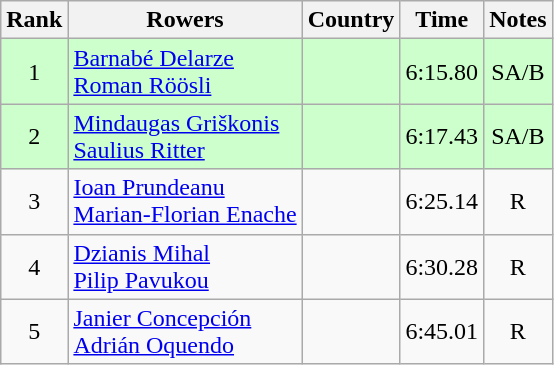<table class="wikitable" style="text-align:center">
<tr>
<th>Rank</th>
<th>Rowers</th>
<th>Country</th>
<th>Time</th>
<th>Notes</th>
</tr>
<tr bgcolor=ccffcc>
<td>1</td>
<td align="left"><a href='#'>Barnabé Delarze</a><br><a href='#'>Roman Röösli</a></td>
<td align="left"></td>
<td>6:15.80</td>
<td>SA/B</td>
</tr>
<tr bgcolor=ccffcc>
<td>2</td>
<td align="left"><a href='#'>Mindaugas Griškonis</a><br><a href='#'>Saulius Ritter</a></td>
<td align="left"></td>
<td>6:17.43</td>
<td>SA/B</td>
</tr>
<tr>
<td>3</td>
<td align="left"><a href='#'>Ioan Prundeanu</a><br><a href='#'>Marian-Florian Enache</a></td>
<td align="left"></td>
<td>6:25.14</td>
<td>R</td>
</tr>
<tr>
<td>4</td>
<td align="left"><a href='#'>Dzianis Mihal</a><br><a href='#'>Pilip Pavukou</a></td>
<td align="left"></td>
<td>6:30.28</td>
<td>R</td>
</tr>
<tr>
<td>5</td>
<td align="left"><a href='#'>Janier Concepción</a><br><a href='#'>Adrián Oquendo</a></td>
<td align="left"></td>
<td>6:45.01</td>
<td>R</td>
</tr>
</table>
